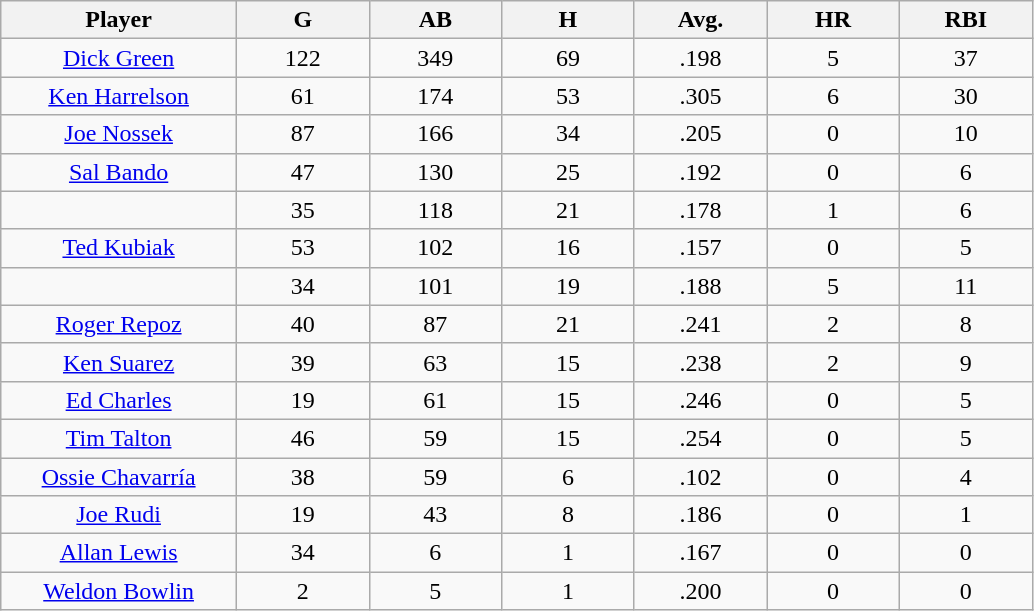<table class="wikitable sortable">
<tr>
<th bgcolor="#DDDDFF" width="16%">Player</th>
<th bgcolor="#DDDDFF" width="9%">G</th>
<th bgcolor="#DDDDFF" width="9%">AB</th>
<th bgcolor="#DDDDFF" width="9%">H</th>
<th bgcolor="#DDDDFF" width="9%">Avg.</th>
<th bgcolor="#DDDDFF" width="9%">HR</th>
<th bgcolor="#DDDDFF" width="9%">RBI</th>
</tr>
<tr align="center">
<td><a href='#'>Dick Green</a></td>
<td>122</td>
<td>349</td>
<td>69</td>
<td>.198</td>
<td>5</td>
<td>37</td>
</tr>
<tr align="center">
<td><a href='#'>Ken Harrelson</a></td>
<td>61</td>
<td>174</td>
<td>53</td>
<td>.305</td>
<td>6</td>
<td>30</td>
</tr>
<tr align="center">
<td><a href='#'>Joe Nossek</a></td>
<td>87</td>
<td>166</td>
<td>34</td>
<td>.205</td>
<td>0</td>
<td>10</td>
</tr>
<tr align="center">
<td><a href='#'>Sal Bando</a></td>
<td>47</td>
<td>130</td>
<td>25</td>
<td>.192</td>
<td>0</td>
<td>6</td>
</tr>
<tr align="center">
<td></td>
<td>35</td>
<td>118</td>
<td>21</td>
<td>.178</td>
<td>1</td>
<td>6</td>
</tr>
<tr align="center">
<td><a href='#'>Ted Kubiak</a></td>
<td>53</td>
<td>102</td>
<td>16</td>
<td>.157</td>
<td>0</td>
<td>5</td>
</tr>
<tr align="center">
<td></td>
<td>34</td>
<td>101</td>
<td>19</td>
<td>.188</td>
<td>5</td>
<td>11</td>
</tr>
<tr align="center">
<td><a href='#'>Roger Repoz</a></td>
<td>40</td>
<td>87</td>
<td>21</td>
<td>.241</td>
<td>2</td>
<td>8</td>
</tr>
<tr align="center">
<td><a href='#'>Ken Suarez</a></td>
<td>39</td>
<td>63</td>
<td>15</td>
<td>.238</td>
<td>2</td>
<td>9</td>
</tr>
<tr align="center">
<td><a href='#'>Ed Charles</a></td>
<td>19</td>
<td>61</td>
<td>15</td>
<td>.246</td>
<td>0</td>
<td>5</td>
</tr>
<tr align="center">
<td><a href='#'>Tim Talton</a></td>
<td>46</td>
<td>59</td>
<td>15</td>
<td>.254</td>
<td>0</td>
<td>5</td>
</tr>
<tr align="center">
<td><a href='#'>Ossie Chavarría</a></td>
<td>38</td>
<td>59</td>
<td>6</td>
<td>.102</td>
<td>0</td>
<td>4</td>
</tr>
<tr align="center">
<td><a href='#'>Joe Rudi</a></td>
<td>19</td>
<td>43</td>
<td>8</td>
<td>.186</td>
<td>0</td>
<td>1</td>
</tr>
<tr align="center">
<td><a href='#'>Allan Lewis</a></td>
<td>34</td>
<td>6</td>
<td>1</td>
<td>.167</td>
<td>0</td>
<td>0</td>
</tr>
<tr align="center">
<td><a href='#'>Weldon Bowlin</a></td>
<td>2</td>
<td>5</td>
<td>1</td>
<td>.200</td>
<td>0</td>
<td>0</td>
</tr>
</table>
